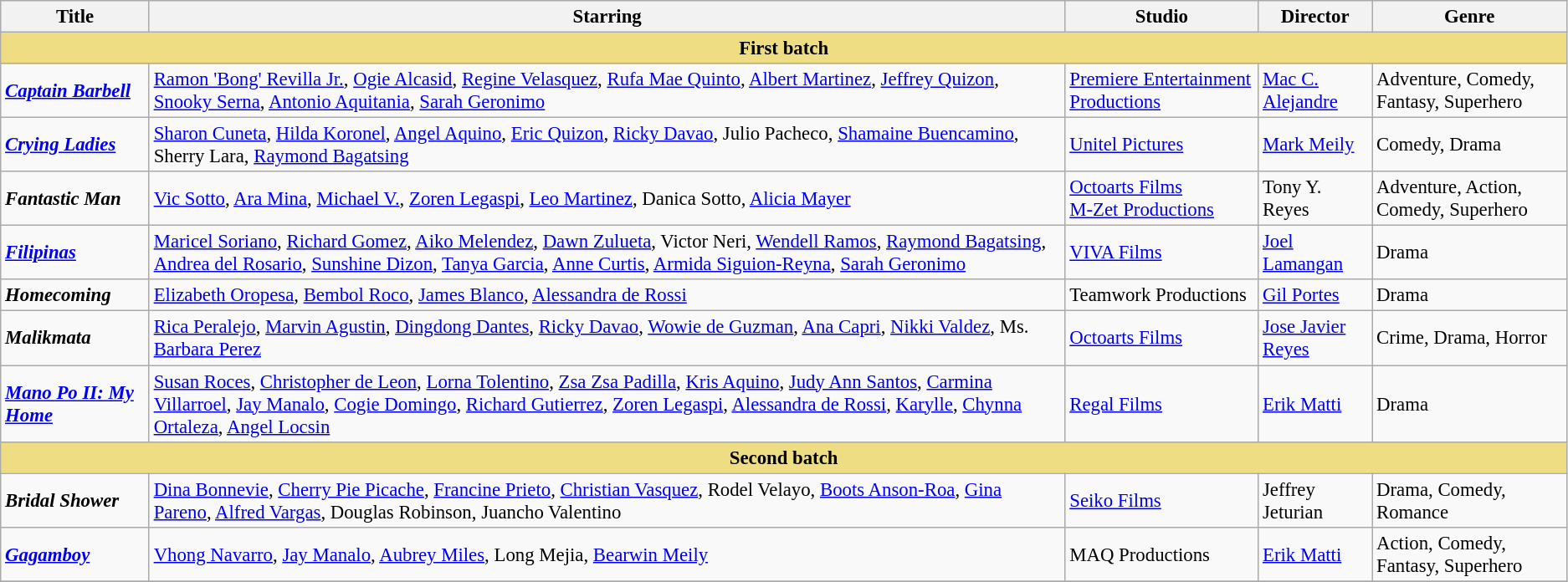<table class="wikitable" style="font-size: 95%;">
<tr>
<th>Title</th>
<th>Starring</th>
<th>Studio</th>
<th>Director</th>
<th>Genre</th>
</tr>
<tr>
<th colspan=5 style="background:#EEDD82">First batch</th>
</tr>
<tr>
<td><strong><em><a href='#'>Captain Barbell</a></em></strong></td>
<td><a href='#'>Ramon 'Bong' Revilla Jr.</a>, <a href='#'>Ogie Alcasid</a>, <a href='#'>Regine Velasquez</a>, <a href='#'>Rufa Mae Quinto</a>, <a href='#'>Albert Martinez</a>, <a href='#'>Jeffrey Quizon</a>, <a href='#'>Snooky Serna</a>, <a href='#'>Antonio Aquitania</a>, <a href='#'>Sarah Geronimo</a></td>
<td><a href='#'>Premiere Entertainment Productions</a></td>
<td><a href='#'>Mac C. Alejandre</a></td>
<td>Adventure, Comedy, Fantasy, Superhero</td>
</tr>
<tr>
<td><strong><em><a href='#'>Crying Ladies</a></em></strong></td>
<td><a href='#'>Sharon Cuneta</a>, <a href='#'>Hilda Koronel</a>, <a href='#'>Angel Aquino</a>, <a href='#'>Eric Quizon</a>, <a href='#'>Ricky Davao</a>, Julio Pacheco, <a href='#'>Shamaine Buencamino</a>, Sherry Lara, <a href='#'>Raymond Bagatsing</a></td>
<td><a href='#'>Unitel Pictures</a></td>
<td><a href='#'>Mark Meily</a></td>
<td>Comedy, Drama</td>
</tr>
<tr>
<td><strong><em>Fantastic Man</em></strong></td>
<td><a href='#'>Vic Sotto</a>, <a href='#'>Ara Mina</a>, <a href='#'>Michael V.</a>, <a href='#'>Zoren Legaspi</a>, <a href='#'>Leo Martinez</a>, Danica Sotto, <a href='#'>Alicia Mayer</a></td>
<td><a href='#'>Octoarts Films</a><br><a href='#'>M-Zet Productions</a></td>
<td>Tony Y. Reyes</td>
<td>Adventure, Action, Comedy, Superhero</td>
</tr>
<tr>
<td><strong><em><a href='#'>Filipinas</a></em></strong></td>
<td><a href='#'>Maricel Soriano</a>, <a href='#'>Richard Gomez</a>, <a href='#'>Aiko Melendez</a>, <a href='#'>Dawn Zulueta</a>, Victor Neri, <a href='#'>Wendell Ramos</a>, <a href='#'>Raymond Bagatsing</a>, <a href='#'>Andrea del Rosario</a>, <a href='#'>Sunshine Dizon</a>, <a href='#'>Tanya Garcia</a>, <a href='#'>Anne Curtis</a>, <a href='#'>Armida Siguion-Reyna</a>, <a href='#'>Sarah Geronimo</a></td>
<td><a href='#'>VIVA Films</a></td>
<td><a href='#'>Joel Lamangan</a></td>
<td>Drama</td>
</tr>
<tr>
<td><strong><em>Homecoming</em></strong></td>
<td><a href='#'>Elizabeth Oropesa</a>, <a href='#'>Bembol Roco</a>, <a href='#'>James Blanco</a>, <a href='#'>Alessandra de Rossi</a></td>
<td>Teamwork Productions</td>
<td><a href='#'>Gil Portes</a></td>
<td>Drama</td>
</tr>
<tr>
<td><strong><em>Malikmata</em></strong></td>
<td><a href='#'>Rica Peralejo</a>, <a href='#'>Marvin Agustin</a>, <a href='#'>Dingdong Dantes</a>, <a href='#'>Ricky Davao</a>, <a href='#'>Wowie de Guzman</a>, <a href='#'>Ana Capri</a>, <a href='#'>Nikki Valdez</a>, Ms. <a href='#'>Barbara Perez</a></td>
<td><a href='#'>Octoarts Films</a></td>
<td><a href='#'>Jose Javier Reyes</a></td>
<td>Crime, Drama, Horror</td>
</tr>
<tr>
<td><strong><em><a href='#'>Mano Po II: My Home</a></em></strong></td>
<td><a href='#'>Susan Roces</a>, <a href='#'>Christopher de Leon</a>, <a href='#'>Lorna Tolentino</a>, <a href='#'>Zsa Zsa Padilla</a>, <a href='#'>Kris Aquino</a>, <a href='#'>Judy Ann Santos</a>, <a href='#'>Carmina Villarroel</a>, <a href='#'>Jay Manalo</a>, <a href='#'>Cogie Domingo</a>, <a href='#'>Richard Gutierrez</a>, <a href='#'>Zoren Legaspi</a>, <a href='#'>Alessandra de Rossi</a>, <a href='#'>Karylle</a>, <a href='#'>Chynna Ortaleza</a>, <a href='#'>Angel Locsin</a></td>
<td><a href='#'>Regal Films</a></td>
<td><a href='#'>Erik Matti</a></td>
<td>Drama</td>
</tr>
<tr>
<th colspan=5 style="background:#EEDD82">Second batch</th>
</tr>
<tr>
<td><strong><em>Bridal Shower</em></strong></td>
<td><a href='#'>Dina Bonnevie</a>, <a href='#'>Cherry Pie Picache</a>, <a href='#'>Francine Prieto</a>, <a href='#'>Christian Vasquez</a>, Rodel Velayo, <a href='#'>Boots Anson-Roa</a>, <a href='#'>Gina Pareno</a>, <a href='#'>Alfred Vargas</a>, Douglas Robinson, Juancho Valentino</td>
<td><a href='#'>Seiko Films</a></td>
<td>Jeffrey Jeturian</td>
<td>Drama, Comedy, Romance</td>
</tr>
<tr>
<td><strong><em><a href='#'>Gagamboy</a></em></strong></td>
<td><a href='#'>Vhong Navarro</a>, <a href='#'>Jay Manalo</a>, <a href='#'>Aubrey Miles</a>, Long Mejia, <a href='#'>Bearwin Meily</a></td>
<td>MAQ Productions</td>
<td><a href='#'>Erik Matti</a></td>
<td>Action, Comedy, Fantasy, Superhero</td>
</tr>
<tr>
</tr>
</table>
